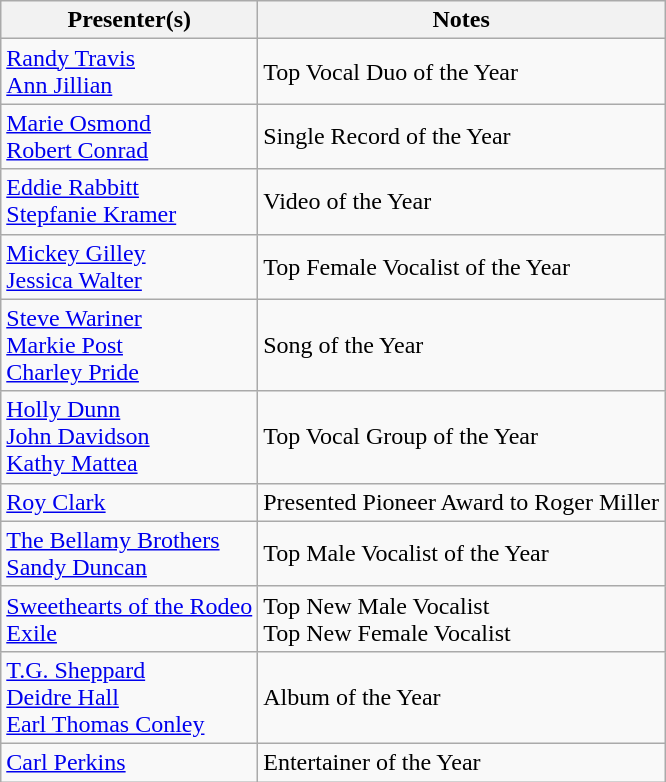<table class="wikitable">
<tr>
<th>Presenter(s)</th>
<th>Notes</th>
</tr>
<tr>
<td><a href='#'>Randy Travis</a><br><a href='#'>Ann Jillian</a></td>
<td>Top Vocal Duo of the Year</td>
</tr>
<tr>
<td><a href='#'>Marie Osmond</a><br><a href='#'>Robert Conrad</a></td>
<td>Single Record of the Year</td>
</tr>
<tr>
<td><a href='#'>Eddie Rabbitt</a><br><a href='#'>Stepfanie Kramer</a></td>
<td>Video of the Year</td>
</tr>
<tr>
<td><a href='#'>Mickey Gilley</a><br><a href='#'>Jessica Walter</a></td>
<td>Top Female Vocalist of the Year</td>
</tr>
<tr>
<td><a href='#'>Steve Wariner</a><br><a href='#'>Markie Post</a><br><a href='#'>Charley Pride</a></td>
<td>Song of the Year</td>
</tr>
<tr>
<td><a href='#'>Holly Dunn</a><br><a href='#'>John Davidson</a><br><a href='#'>Kathy Mattea</a></td>
<td>Top Vocal Group of the Year</td>
</tr>
<tr>
<td><a href='#'>Roy Clark</a></td>
<td>Presented Pioneer Award to Roger Miller</td>
</tr>
<tr>
<td><a href='#'>The Bellamy Brothers</a><br><a href='#'>Sandy Duncan</a></td>
<td>Top Male Vocalist of the Year</td>
</tr>
<tr>
<td><a href='#'>Sweethearts of the Rodeo</a><br><a href='#'>Exile</a></td>
<td>Top New Male Vocalist<br>Top New Female Vocalist</td>
</tr>
<tr>
<td><a href='#'>T.G. Sheppard</a><br><a href='#'>Deidre Hall</a><br><a href='#'>Earl Thomas Conley</a></td>
<td>Album of the Year</td>
</tr>
<tr>
<td><a href='#'>Carl Perkins</a></td>
<td>Entertainer of the Year</td>
</tr>
</table>
